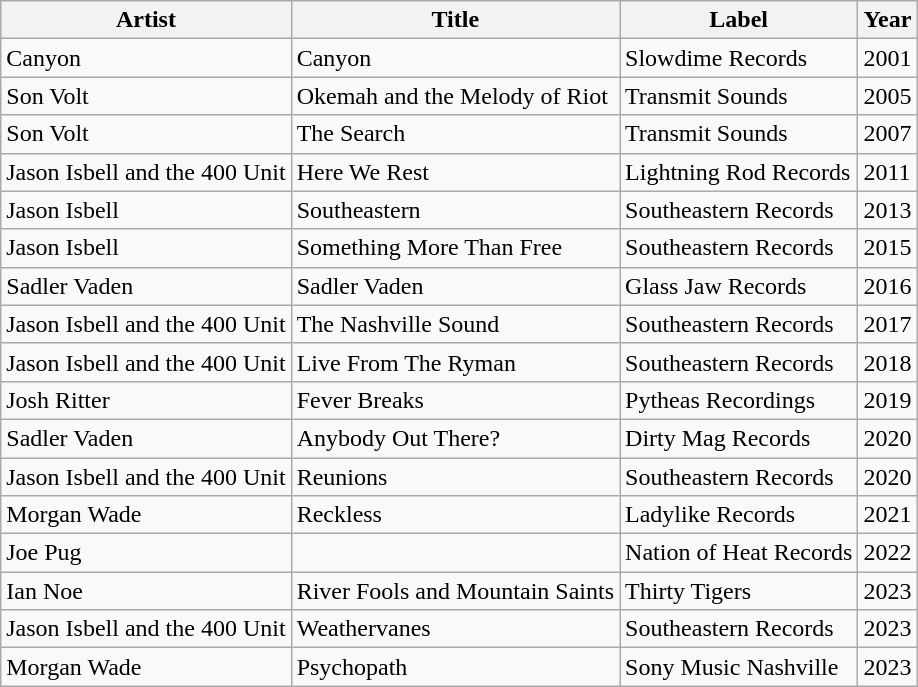<table class="wikitable">
<tr>
<th>Artist</th>
<th>Title</th>
<th>Label</th>
<th>Year</th>
</tr>
<tr>
<td>Canyon</td>
<td>Canyon</td>
<td>Slowdime Records</td>
<td>2001</td>
</tr>
<tr>
<td>Son Volt</td>
<td>Okemah and the Melody of Riot</td>
<td>Transmit Sounds</td>
<td>2005</td>
</tr>
<tr>
<td>Son Volt</td>
<td>The Search</td>
<td>Transmit Sounds</td>
<td>2007</td>
</tr>
<tr>
<td>Jason Isbell and the 400 Unit</td>
<td>Here We Rest</td>
<td>Lightning Rod Records</td>
<td>2011</td>
</tr>
<tr>
<td>Jason Isbell</td>
<td>Southeastern</td>
<td>Southeastern Records</td>
<td>2013</td>
</tr>
<tr>
<td>Jason Isbell</td>
<td>Something More Than Free</td>
<td>Southeastern Records</td>
<td>2015</td>
</tr>
<tr>
<td>Sadler Vaden</td>
<td>Sadler Vaden</td>
<td>Glass Jaw Records</td>
<td>2016</td>
</tr>
<tr>
<td>Jason Isbell and the 400 Unit</td>
<td>The Nashville Sound</td>
<td>Southeastern Records</td>
<td>2017</td>
</tr>
<tr>
<td>Jason Isbell and the 400 Unit</td>
<td>Live From The Ryman</td>
<td>Southeastern Records</td>
<td>2018</td>
</tr>
<tr>
<td>Josh Ritter</td>
<td>Fever Breaks</td>
<td>Pytheas Recordings</td>
<td>2019</td>
</tr>
<tr>
<td>Sadler Vaden</td>
<td>Anybody Out There?</td>
<td>Dirty Mag Records</td>
<td>2020</td>
</tr>
<tr>
<td>Jason Isbell and the 400 Unit</td>
<td>Reunions</td>
<td>Southeastern Records</td>
<td>2020</td>
</tr>
<tr>
<td>Morgan Wade</td>
<td>Reckless</td>
<td>Ladylike Records</td>
<td>2021</td>
</tr>
<tr>
<td>Joe Pug</td>
<td></td>
<td>Nation of Heat Records</td>
<td>2022</td>
</tr>
<tr>
<td>Ian Noe</td>
<td>River Fools and Mountain Saints</td>
<td>Thirty Tigers</td>
<td>2023</td>
</tr>
<tr>
<td>Jason Isbell and the 400 Unit</td>
<td>Weathervanes</td>
<td>Southeastern Records</td>
<td>2023</td>
</tr>
<tr>
<td>Morgan Wade</td>
<td>Psychopath</td>
<td>Sony Music Nashville</td>
<td>2023</td>
</tr>
</table>
